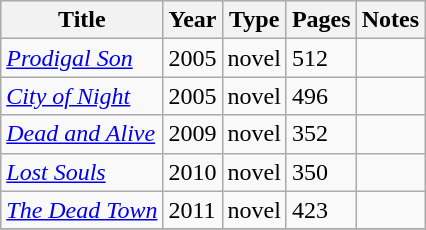<table class="wikitable sortable">
<tr>
<th>Title</th>
<th>Year</th>
<th>Type</th>
<th>Pages</th>
<th>Notes</th>
</tr>
<tr>
<td><em><a href='#'>Prodigal Son</a></em></td>
<td>2005</td>
<td>novel</td>
<td>512</td>
<td></td>
</tr>
<tr>
<td><em><a href='#'>City of Night</a></em></td>
<td>2005</td>
<td>novel</td>
<td>496</td>
<td></td>
</tr>
<tr>
<td><em><a href='#'>Dead and Alive</a></em></td>
<td>2009</td>
<td>novel</td>
<td>352</td>
<td></td>
</tr>
<tr>
<td><em><a href='#'>Lost Souls</a></em></td>
<td>2010</td>
<td>novel</td>
<td>350</td>
<td></td>
</tr>
<tr>
<td><em><a href='#'>The Dead Town</a></em></td>
<td>2011</td>
<td>novel</td>
<td>423</td>
<td></td>
</tr>
<tr>
</tr>
</table>
